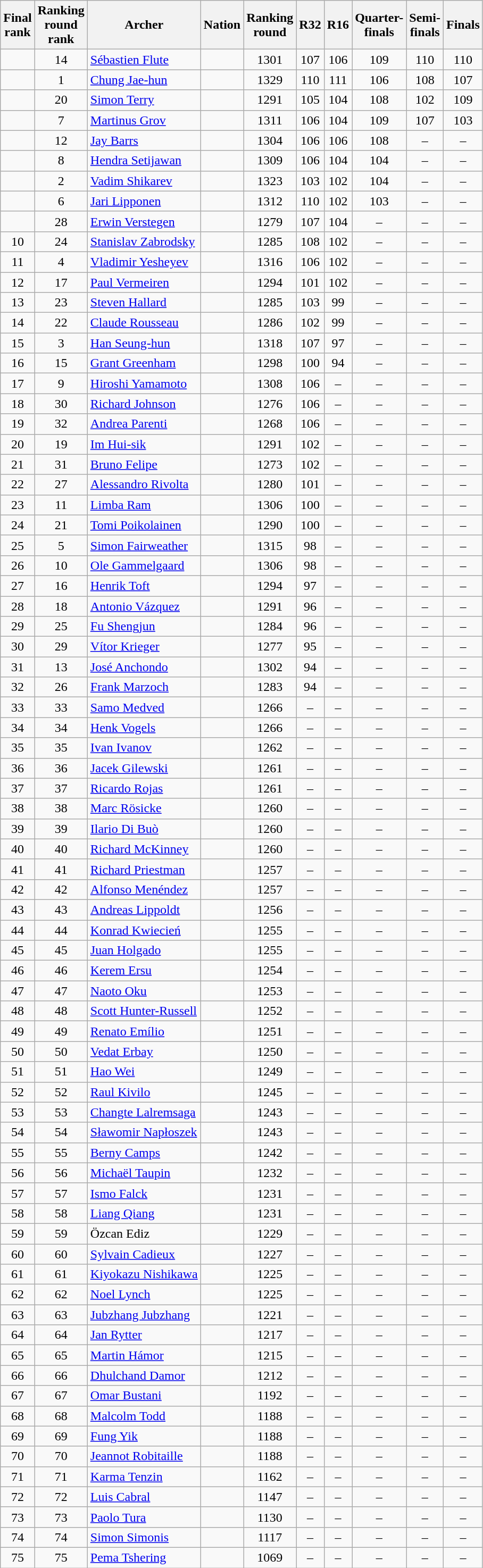<table class="wikitable sortable" style="text-align:center">
<tr>
<th>Final <br> rank</th>
<th>Ranking <br> round <br> rank</th>
<th>Archer</th>
<th>Nation</th>
<th>Ranking <br> round</th>
<th>R32</th>
<th>R16</th>
<th>Quarter- <br> finals</th>
<th>Semi- <br> finals</th>
<th>Finals</th>
</tr>
<tr>
<td></td>
<td>14</td>
<td align=left><a href='#'>Sébastien Flute</a></td>
<td align=left></td>
<td>1301</td>
<td>107</td>
<td>106</td>
<td>109</td>
<td>110</td>
<td>110</td>
</tr>
<tr>
<td></td>
<td>1</td>
<td align=left><a href='#'>Chung Jae-hun</a></td>
<td align=left></td>
<td>1329</td>
<td>110</td>
<td>111</td>
<td>106</td>
<td>108</td>
<td>107</td>
</tr>
<tr>
<td></td>
<td>20</td>
<td align=left><a href='#'>Simon Terry</a></td>
<td align=left></td>
<td>1291</td>
<td>105</td>
<td>104</td>
<td>108</td>
<td>102</td>
<td>109</td>
</tr>
<tr>
<td></td>
<td>7</td>
<td align=left><a href='#'>Martinus Grov</a></td>
<td align=left></td>
<td>1311</td>
<td>106</td>
<td>104</td>
<td>109</td>
<td>107</td>
<td>103</td>
</tr>
<tr>
<td></td>
<td>12</td>
<td align=left><a href='#'>Jay Barrs</a></td>
<td align=left></td>
<td>1304</td>
<td>106</td>
<td>106</td>
<td>108</td>
<td>–</td>
<td>–</td>
</tr>
<tr>
<td></td>
<td>8</td>
<td align=left><a href='#'>Hendra Setijawan</a></td>
<td align=left></td>
<td>1309</td>
<td>106</td>
<td>104</td>
<td>104</td>
<td>–</td>
<td>–</td>
</tr>
<tr>
<td></td>
<td>2</td>
<td align=left><a href='#'>Vadim Shikarev</a></td>
<td align=left></td>
<td>1323</td>
<td>103</td>
<td>102</td>
<td>104</td>
<td>–</td>
<td>–</td>
</tr>
<tr>
<td></td>
<td>6</td>
<td align=left><a href='#'>Jari Lipponen</a></td>
<td align=left></td>
<td>1312</td>
<td>110</td>
<td>102</td>
<td>103</td>
<td>–</td>
<td>–</td>
</tr>
<tr>
<td></td>
<td>28</td>
<td align=left><a href='#'>Erwin Verstegen</a></td>
<td align=left></td>
<td>1279</td>
<td>107</td>
<td>104</td>
<td>–</td>
<td>–</td>
<td>–</td>
</tr>
<tr>
<td>10</td>
<td>24</td>
<td align=left><a href='#'>Stanislav Zabrodsky</a></td>
<td align=left></td>
<td>1285</td>
<td>108</td>
<td>102</td>
<td>–</td>
<td>–</td>
<td>–</td>
</tr>
<tr>
<td>11</td>
<td>4</td>
<td align=left><a href='#'>Vladimir Yesheyev</a></td>
<td align=left></td>
<td>1316</td>
<td>106</td>
<td>102</td>
<td>–</td>
<td>–</td>
<td>–</td>
</tr>
<tr>
<td>12</td>
<td>17</td>
<td align=left><a href='#'>Paul Vermeiren</a></td>
<td align=left></td>
<td>1294</td>
<td>101</td>
<td>102</td>
<td>–</td>
<td>–</td>
<td>–</td>
</tr>
<tr>
<td>13</td>
<td>23</td>
<td align=left><a href='#'>Steven Hallard</a></td>
<td align=left></td>
<td>1285</td>
<td>103</td>
<td>99</td>
<td>–</td>
<td>–</td>
<td>–</td>
</tr>
<tr>
<td>14</td>
<td>22</td>
<td align=left><a href='#'>Claude Rousseau</a></td>
<td align=left></td>
<td>1286</td>
<td>102</td>
<td>99</td>
<td>–</td>
<td>–</td>
<td>–</td>
</tr>
<tr>
<td>15</td>
<td>3</td>
<td align=left><a href='#'>Han Seung-hun</a></td>
<td align=left></td>
<td>1318</td>
<td>107</td>
<td>97</td>
<td>–</td>
<td>–</td>
<td>–</td>
</tr>
<tr>
<td>16</td>
<td>15</td>
<td align=left><a href='#'>Grant Greenham</a></td>
<td align=left></td>
<td>1298</td>
<td>100</td>
<td>94</td>
<td>–</td>
<td>–</td>
<td>–</td>
</tr>
<tr>
<td>17</td>
<td>9</td>
<td align=left><a href='#'>Hiroshi Yamamoto</a></td>
<td align=left></td>
<td>1308</td>
<td>106</td>
<td>–</td>
<td>–</td>
<td>–</td>
<td>–</td>
</tr>
<tr>
<td>18</td>
<td>30</td>
<td align=left><a href='#'>Richard Johnson</a></td>
<td align=left></td>
<td>1276</td>
<td>106</td>
<td>–</td>
<td>–</td>
<td>–</td>
<td>–</td>
</tr>
<tr>
<td>19</td>
<td>32</td>
<td align=left><a href='#'>Andrea Parenti</a></td>
<td align=left></td>
<td>1268</td>
<td>106</td>
<td>–</td>
<td>–</td>
<td>–</td>
<td>–</td>
</tr>
<tr>
<td>20</td>
<td>19</td>
<td align=left><a href='#'>Im Hui-sik</a></td>
<td align=left></td>
<td>1291</td>
<td>102</td>
<td>–</td>
<td>–</td>
<td>–</td>
<td>–</td>
</tr>
<tr>
<td>21</td>
<td>31</td>
<td align=left><a href='#'>Bruno Felipe</a></td>
<td align=left></td>
<td>1273</td>
<td>102</td>
<td>–</td>
<td>–</td>
<td>–</td>
<td>–</td>
</tr>
<tr>
<td>22</td>
<td>27</td>
<td align=left><a href='#'>Alessandro Rivolta</a></td>
<td align=left></td>
<td>1280</td>
<td>101</td>
<td>–</td>
<td>–</td>
<td>–</td>
<td>–</td>
</tr>
<tr>
<td>23</td>
<td>11</td>
<td align=left><a href='#'>Limba Ram</a></td>
<td align=left></td>
<td>1306</td>
<td>100</td>
<td>–</td>
<td>–</td>
<td>–</td>
<td>–</td>
</tr>
<tr>
<td>24</td>
<td>21</td>
<td align=left><a href='#'>Tomi Poikolainen</a></td>
<td align=left></td>
<td>1290</td>
<td>100</td>
<td>–</td>
<td>–</td>
<td>–</td>
<td>–</td>
</tr>
<tr>
<td>25</td>
<td>5</td>
<td align=left><a href='#'>Simon Fairweather</a></td>
<td align=left></td>
<td>1315</td>
<td>98</td>
<td>–</td>
<td>–</td>
<td>–</td>
<td>–</td>
</tr>
<tr>
<td>26</td>
<td>10</td>
<td align=left><a href='#'>Ole Gammelgaard</a></td>
<td align=left></td>
<td>1306</td>
<td>98</td>
<td>–</td>
<td>–</td>
<td>–</td>
<td>–</td>
</tr>
<tr>
<td>27</td>
<td>16</td>
<td align=left><a href='#'>Henrik Toft</a></td>
<td align=left></td>
<td>1294</td>
<td>97</td>
<td>–</td>
<td>–</td>
<td>–</td>
<td>–</td>
</tr>
<tr>
<td>28</td>
<td>18</td>
<td align=left><a href='#'>Antonio Vázquez</a></td>
<td align=left></td>
<td>1291</td>
<td>96</td>
<td>–</td>
<td>–</td>
<td>–</td>
<td>–</td>
</tr>
<tr>
<td>29</td>
<td>25</td>
<td align=left><a href='#'>Fu Shengjun</a></td>
<td align=left></td>
<td>1284</td>
<td>96</td>
<td>–</td>
<td>–</td>
<td>–</td>
<td>–</td>
</tr>
<tr>
<td>30</td>
<td>29</td>
<td align=left><a href='#'>Vítor Krieger</a></td>
<td align=left></td>
<td>1277</td>
<td>95</td>
<td>–</td>
<td>–</td>
<td>–</td>
<td>–</td>
</tr>
<tr>
<td>31</td>
<td>13</td>
<td align=left><a href='#'>José Anchondo</a></td>
<td align=left></td>
<td>1302</td>
<td>94</td>
<td>–</td>
<td>–</td>
<td>–</td>
<td>–</td>
</tr>
<tr>
<td>32</td>
<td>26</td>
<td align=left><a href='#'>Frank Marzoch</a></td>
<td align=left></td>
<td>1283</td>
<td>94</td>
<td>–</td>
<td>–</td>
<td>–</td>
<td>–</td>
</tr>
<tr>
<td>33</td>
<td>33</td>
<td align=left><a href='#'>Samo Medved</a></td>
<td align=left></td>
<td>1266</td>
<td>–</td>
<td>–</td>
<td>–</td>
<td>–</td>
<td>–</td>
</tr>
<tr>
<td>34</td>
<td>34</td>
<td align=left><a href='#'>Henk Vogels</a></td>
<td align=left></td>
<td>1266</td>
<td>–</td>
<td>–</td>
<td>–</td>
<td>–</td>
<td>–</td>
</tr>
<tr>
<td>35</td>
<td>35</td>
<td align=left><a href='#'>Ivan Ivanov</a></td>
<td align=left></td>
<td>1262</td>
<td>–</td>
<td>–</td>
<td>–</td>
<td>–</td>
<td>–</td>
</tr>
<tr>
<td>36</td>
<td>36</td>
<td align=left><a href='#'>Jacek Gilewski</a></td>
<td align=left></td>
<td>1261</td>
<td>–</td>
<td>–</td>
<td>–</td>
<td>–</td>
<td>–</td>
</tr>
<tr>
<td>37</td>
<td>37</td>
<td align=left><a href='#'>Ricardo Rojas</a></td>
<td align=left></td>
<td>1261</td>
<td>–</td>
<td>–</td>
<td>–</td>
<td>–</td>
<td>–</td>
</tr>
<tr>
<td>38</td>
<td>38</td>
<td align=left><a href='#'>Marc Rösicke</a></td>
<td align=left></td>
<td>1260</td>
<td>–</td>
<td>–</td>
<td>–</td>
<td>–</td>
<td>–</td>
</tr>
<tr>
<td>39</td>
<td>39</td>
<td align=left><a href='#'>Ilario Di Buò</a></td>
<td align=left></td>
<td>1260</td>
<td>–</td>
<td>–</td>
<td>–</td>
<td>–</td>
<td>–</td>
</tr>
<tr>
<td>40</td>
<td>40</td>
<td align=left><a href='#'>Richard McKinney</a></td>
<td align=left></td>
<td>1260</td>
<td>–</td>
<td>–</td>
<td>–</td>
<td>–</td>
<td>–</td>
</tr>
<tr>
<td>41</td>
<td>41</td>
<td align=left><a href='#'>Richard Priestman</a></td>
<td align=left></td>
<td>1257</td>
<td>–</td>
<td>–</td>
<td>–</td>
<td>–</td>
<td>–</td>
</tr>
<tr>
<td>42</td>
<td>42</td>
<td align=left><a href='#'>Alfonso Menéndez</a></td>
<td align=left></td>
<td>1257</td>
<td>–</td>
<td>–</td>
<td>–</td>
<td>–</td>
<td>–</td>
</tr>
<tr>
<td>43</td>
<td>43</td>
<td align=left><a href='#'>Andreas Lippoldt</a></td>
<td align=left></td>
<td>1256</td>
<td>–</td>
<td>–</td>
<td>–</td>
<td>–</td>
<td>–</td>
</tr>
<tr>
<td>44</td>
<td>44</td>
<td align=left><a href='#'>Konrad Kwiecień</a></td>
<td align=left></td>
<td>1255</td>
<td>–</td>
<td>–</td>
<td>–</td>
<td>–</td>
<td>–</td>
</tr>
<tr>
<td>45</td>
<td>45</td>
<td align=left><a href='#'>Juan Holgado</a></td>
<td align=left></td>
<td>1255</td>
<td>–</td>
<td>–</td>
<td>–</td>
<td>–</td>
<td>–</td>
</tr>
<tr>
<td>46</td>
<td>46</td>
<td align=left><a href='#'>Kerem Ersu</a></td>
<td align=left></td>
<td>1254</td>
<td>–</td>
<td>–</td>
<td>–</td>
<td>–</td>
<td>–</td>
</tr>
<tr>
<td>47</td>
<td>47</td>
<td align=left><a href='#'>Naoto Oku</a></td>
<td align=left></td>
<td>1253</td>
<td>–</td>
<td>–</td>
<td>–</td>
<td>–</td>
<td>–</td>
</tr>
<tr>
<td>48</td>
<td>48</td>
<td align=left><a href='#'>Scott Hunter-Russell</a></td>
<td align=left></td>
<td>1252</td>
<td>–</td>
<td>–</td>
<td>–</td>
<td>–</td>
<td>–</td>
</tr>
<tr>
<td>49</td>
<td>49</td>
<td align=left><a href='#'>Renato Emílio</a></td>
<td align=left></td>
<td>1251</td>
<td>–</td>
<td>–</td>
<td>–</td>
<td>–</td>
<td>–</td>
</tr>
<tr>
<td>50</td>
<td>50</td>
<td align=left><a href='#'>Vedat Erbay</a></td>
<td align=left></td>
<td>1250</td>
<td>–</td>
<td>–</td>
<td>–</td>
<td>–</td>
<td>–</td>
</tr>
<tr>
<td>51</td>
<td>51</td>
<td align=left><a href='#'>Hao Wei</a></td>
<td align=left></td>
<td>1249</td>
<td>–</td>
<td>–</td>
<td>–</td>
<td>–</td>
<td>–</td>
</tr>
<tr>
<td>52</td>
<td>52</td>
<td align=left><a href='#'>Raul Kivilo</a></td>
<td align=left></td>
<td>1245</td>
<td>–</td>
<td>–</td>
<td>–</td>
<td>–</td>
<td>–</td>
</tr>
<tr>
<td>53</td>
<td>53</td>
<td align=left><a href='#'>Changte Lalremsaga</a></td>
<td align=left></td>
<td>1243</td>
<td>–</td>
<td>–</td>
<td>–</td>
<td>–</td>
<td>–</td>
</tr>
<tr>
<td>54</td>
<td>54</td>
<td align=left><a href='#'>Sławomir Napłoszek</a></td>
<td align=left></td>
<td>1243</td>
<td>–</td>
<td>–</td>
<td>–</td>
<td>–</td>
<td>–</td>
</tr>
<tr>
<td>55</td>
<td>55</td>
<td align=left><a href='#'>Berny Camps</a></td>
<td align=left></td>
<td>1242</td>
<td>–</td>
<td>–</td>
<td>–</td>
<td>–</td>
<td>–</td>
</tr>
<tr>
<td>56</td>
<td>56</td>
<td align=left><a href='#'>Michaël Taupin</a></td>
<td align=left></td>
<td>1232</td>
<td>–</td>
<td>–</td>
<td>–</td>
<td>–</td>
<td>–</td>
</tr>
<tr>
<td>57</td>
<td>57</td>
<td align=left><a href='#'>Ismo Falck</a></td>
<td align=left></td>
<td>1231</td>
<td>–</td>
<td>–</td>
<td>–</td>
<td>–</td>
<td>–</td>
</tr>
<tr>
<td>58</td>
<td>58</td>
<td align=left><a href='#'>Liang Qiang</a></td>
<td align=left></td>
<td>1231</td>
<td>–</td>
<td>–</td>
<td>–</td>
<td>–</td>
<td>–</td>
</tr>
<tr>
<td>59</td>
<td>59</td>
<td align=left>Özcan Ediz</td>
<td align=left></td>
<td>1229</td>
<td>–</td>
<td>–</td>
<td>–</td>
<td>–</td>
<td>–</td>
</tr>
<tr>
<td>60</td>
<td>60</td>
<td align=left><a href='#'>Sylvain Cadieux</a></td>
<td align=left></td>
<td>1227</td>
<td>–</td>
<td>–</td>
<td>–</td>
<td>–</td>
<td>–</td>
</tr>
<tr>
<td>61</td>
<td>61</td>
<td align=left><a href='#'>Kiyokazu Nishikawa</a></td>
<td align=left></td>
<td>1225</td>
<td>–</td>
<td>–</td>
<td>–</td>
<td>–</td>
<td>–</td>
</tr>
<tr>
<td>62</td>
<td>62</td>
<td align=left><a href='#'>Noel Lynch</a></td>
<td align=left></td>
<td>1225</td>
<td>–</td>
<td>–</td>
<td>–</td>
<td>–</td>
<td>–</td>
</tr>
<tr>
<td>63</td>
<td>63</td>
<td align=left><a href='#'>Jubzhang Jubzhang</a></td>
<td align=left></td>
<td>1221</td>
<td>–</td>
<td>–</td>
<td>–</td>
<td>–</td>
<td>–</td>
</tr>
<tr>
<td>64</td>
<td>64</td>
<td align=left><a href='#'>Jan Rytter</a></td>
<td align=left></td>
<td>1217</td>
<td>–</td>
<td>–</td>
<td>–</td>
<td>–</td>
<td>–</td>
</tr>
<tr>
<td>65</td>
<td>65</td>
<td align=left><a href='#'>Martin Hámor</a></td>
<td align=left></td>
<td>1215</td>
<td>–</td>
<td>–</td>
<td>–</td>
<td>–</td>
<td>–</td>
</tr>
<tr>
<td>66</td>
<td>66</td>
<td align=left><a href='#'>Dhulchand Damor</a></td>
<td align=left></td>
<td>1212</td>
<td>–</td>
<td>–</td>
<td>–</td>
<td>–</td>
<td>–</td>
</tr>
<tr>
<td>67</td>
<td>67</td>
<td align=left><a href='#'>Omar Bustani</a></td>
<td align=left></td>
<td>1192</td>
<td>–</td>
<td>–</td>
<td>–</td>
<td>–</td>
<td>–</td>
</tr>
<tr>
<td>68</td>
<td>68</td>
<td align=left><a href='#'>Malcolm Todd</a></td>
<td align=left></td>
<td>1188</td>
<td>–</td>
<td>–</td>
<td>–</td>
<td>–</td>
<td>–</td>
</tr>
<tr>
<td>69</td>
<td>69</td>
<td align=left><a href='#'>Fung Yik</a></td>
<td align=left></td>
<td>1188</td>
<td>–</td>
<td>–</td>
<td>–</td>
<td>–</td>
<td>–</td>
</tr>
<tr>
<td>70</td>
<td>70</td>
<td align=left><a href='#'>Jeannot Robitaille</a></td>
<td align=left></td>
<td>1188</td>
<td>–</td>
<td>–</td>
<td>–</td>
<td>–</td>
<td>–</td>
</tr>
<tr>
<td>71</td>
<td>71</td>
<td align=left><a href='#'>Karma Tenzin</a></td>
<td align=left></td>
<td>1162</td>
<td>–</td>
<td>–</td>
<td>–</td>
<td>–</td>
<td>–</td>
</tr>
<tr>
<td>72</td>
<td>72</td>
<td align=left><a href='#'>Luis Cabral</a></td>
<td align=left></td>
<td>1147</td>
<td>–</td>
<td>–</td>
<td>–</td>
<td>–</td>
<td>–</td>
</tr>
<tr>
<td>73</td>
<td>73</td>
<td align=left><a href='#'>Paolo Tura</a></td>
<td align=left></td>
<td>1130</td>
<td>–</td>
<td>–</td>
<td>–</td>
<td>–</td>
<td>–</td>
</tr>
<tr>
<td>74</td>
<td>74</td>
<td align=left><a href='#'>Simon Simonis</a></td>
<td align=left></td>
<td>1117</td>
<td>–</td>
<td>–</td>
<td>–</td>
<td>–</td>
<td>–</td>
</tr>
<tr>
<td>75</td>
<td>75</td>
<td align=left><a href='#'>Pema Tshering</a></td>
<td align=left></td>
<td>1069</td>
<td>–</td>
<td>–</td>
<td>–</td>
<td>–</td>
<td>–</td>
</tr>
</table>
